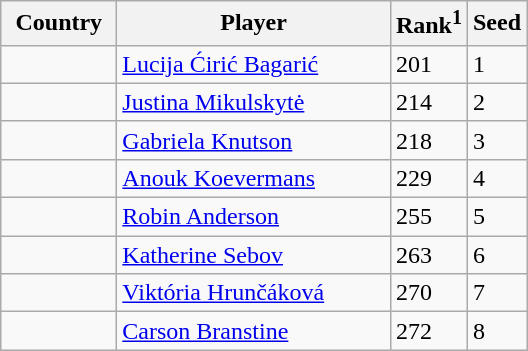<table class="sortable wikitable">
<tr>
<th width="70">Country</th>
<th width="175">Player</th>
<th>Rank<sup>1</sup></th>
<th>Seed</th>
</tr>
<tr>
<td></td>
<td><a href='#'>Lucija Ćirić Bagarić</a></td>
<td>201</td>
<td>1</td>
</tr>
<tr>
<td></td>
<td><a href='#'>Justina Mikulskytė</a></td>
<td>214</td>
<td>2</td>
</tr>
<tr>
<td></td>
<td><a href='#'>Gabriela Knutson</a></td>
<td>218</td>
<td>3</td>
</tr>
<tr>
<td></td>
<td><a href='#'>Anouk Koevermans</a></td>
<td>229</td>
<td>4</td>
</tr>
<tr>
<td></td>
<td><a href='#'>Robin Anderson</a></td>
<td>255</td>
<td>5</td>
</tr>
<tr>
<td></td>
<td><a href='#'>Katherine Sebov</a></td>
<td>263</td>
<td>6</td>
</tr>
<tr>
<td></td>
<td><a href='#'>Viktória Hrunčáková</a></td>
<td>270</td>
<td>7</td>
</tr>
<tr>
<td></td>
<td><a href='#'>Carson Branstine</a></td>
<td>272</td>
<td>8</td>
</tr>
</table>
